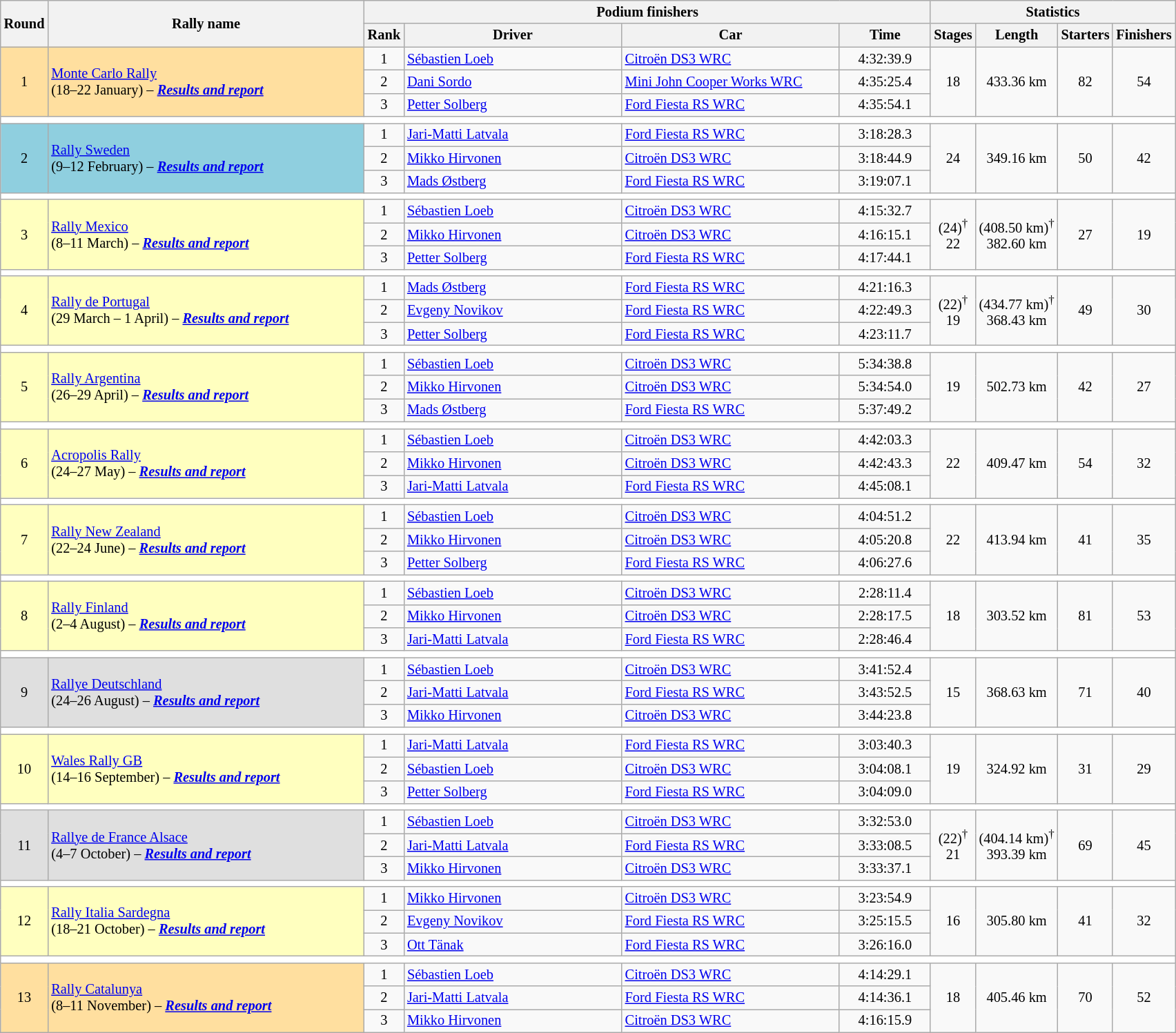<table class="wikitable" style="font-size:85%;">
<tr>
<th rowspan=2>Round</th>
<th style="width:22em" rowspan=2>Rally name</th>
<th colspan=4>Podium finishers</th>
<th colspan=4>Statistics</th>
</tr>
<tr>
<th>Rank</th>
<th style="width:15em">Driver</th>
<th style="width:15em">Car</th>
<th style="width:6em">Time</th>
<th>Stages</th>
<th>Length</th>
<th>Starters</th>
<th>Finishers</th>
</tr>
<tr>
<td style="background:#ffdf9f;" rowspan=3 align=center>1</td>
<td style="background:#ffdf9f;" rowspan=3 nowrap> <a href='#'>Monte Carlo Rally</a><br>(18–22 January) – <strong><em><a href='#'>Results and report</a></em></strong></td>
<td align=center>1</td>
<td nowrap> <a href='#'>Sébastien Loeb</a></td>
<td nowrap><a href='#'>Citroën DS3 WRC</a></td>
<td align=center>4:32:39.9</td>
<td rowspan=3 align=center>18</td>
<td rowspan=3 align=center>433.36 km</td>
<td rowspan=3 align=center>82</td>
<td rowspan=3 align=center>54</td>
</tr>
<tr>
<td align=center>2</td>
<td nowrap> <a href='#'>Dani Sordo</a></td>
<td nowrap><a href='#'>Mini John Cooper Works WRC</a></td>
<td align=center>4:35:25.4</td>
</tr>
<tr>
<td align=center>3</td>
<td nowrap> <a href='#'>Petter Solberg</a></td>
<td nowrap><a href='#'>Ford Fiesta RS WRC</a></td>
<td align=center>4:35:54.1</td>
</tr>
<tr style="background:white;">
<td colspan="12"></td>
</tr>
<tr>
<td style="background:#8fcfdf;" rowspan=3 align=center>2</td>
<td style="background:#8fcfdf;" rowspan=3 nowrap> <a href='#'>Rally Sweden</a><br>(9–12 February) – <strong><em><a href='#'>Results and report</a></em></strong></td>
<td align=center>1</td>
<td nowrap> <a href='#'>Jari-Matti Latvala</a></td>
<td nowrap><a href='#'>Ford Fiesta RS WRC</a></td>
<td align=center>3:18:28.3</td>
<td rowspan=3 align=center>24</td>
<td rowspan=3 align=center>349.16 km</td>
<td rowspan=3 align=center>50</td>
<td rowspan=3 align=center>42</td>
</tr>
<tr>
<td align=center>2</td>
<td nowrap> <a href='#'>Mikko Hirvonen</a></td>
<td nowrap><a href='#'>Citroën DS3 WRC</a></td>
<td align=center>3:18:44.9</td>
</tr>
<tr>
<td align=center>3</td>
<td nowrap> <a href='#'>Mads Østberg</a></td>
<td nowrap><a href='#'>Ford Fiesta RS WRC</a></td>
<td align=center>3:19:07.1</td>
</tr>
<tr style="background:white;">
<td colspan="12"></td>
</tr>
<tr>
<td style="background:#ffffbf;" rowspan=3 align=center>3</td>
<td style="background:#ffffbf;" rowspan=3 nowrap> <a href='#'>Rally Mexico</a><br>(8–11 March) – <strong><em><a href='#'>Results and report</a></em></strong></td>
<td align=center>1</td>
<td nowrap> <a href='#'>Sébastien Loeb</a></td>
<td nowrap><a href='#'>Citroën DS3 WRC</a></td>
<td align=center>4:15:32.7</td>
<td rowspan=3 align=center>(24)<sup>†</sup><br>22</td>
<td rowspan=3 align=center>(408.50 km)<sup>†</sup><br>382.60 km</td>
<td rowspan=3 align=center>27</td>
<td rowspan=3 align=center>19</td>
</tr>
<tr>
<td align=center>2</td>
<td nowrap> <a href='#'>Mikko Hirvonen</a></td>
<td nowrap><a href='#'>Citroën DS3 WRC</a></td>
<td align=center>4:16:15.1</td>
</tr>
<tr>
<td align=center>3</td>
<td nowrap> <a href='#'>Petter Solberg</a></td>
<td nowrap><a href='#'>Ford Fiesta RS WRC</a></td>
<td align=center>4:17:44.1</td>
</tr>
<tr style="background:white;">
<td colspan="12"></td>
</tr>
<tr>
<td style="background:#ffffbf;" rowspan=3 align=center>4</td>
<td style="background:#ffffbf;" rowspan=3 nowrap> <a href='#'>Rally de Portugal</a><br>(29 March – 1 April) – <strong><em><a href='#'>Results and report</a></em></strong></td>
<td align=center>1</td>
<td nowrap> <a href='#'>Mads Østberg</a></td>
<td nowrap><a href='#'>Ford Fiesta RS WRC</a></td>
<td align=center>4:21:16.3</td>
<td rowspan=3 align=center>(22)<sup>†</sup><br>19</td>
<td rowspan=3 align=center>(434.77 km)<sup>†</sup><br>368.43 km</td>
<td rowspan=3 align=center>49</td>
<td rowspan=3 align=center>30</td>
</tr>
<tr>
<td align=center>2</td>
<td nowrap> <a href='#'>Evgeny Novikov</a></td>
<td nowrap><a href='#'>Ford Fiesta RS WRC</a></td>
<td align=center>4:22:49.3</td>
</tr>
<tr>
<td align=center>3</td>
<td nowrap> <a href='#'>Petter Solberg</a></td>
<td nowrap><a href='#'>Ford Fiesta RS WRC</a></td>
<td align=center>4:23:11.7</td>
</tr>
<tr style="background:white;">
<td colspan="12"></td>
</tr>
<tr>
<td style="background:#ffffbf;" rowspan=3 align=center>5</td>
<td style="background:#ffffbf;" rowspan=3 nowrap> <a href='#'>Rally Argentina</a><br>(26–29 April) – <strong><em><a href='#'>Results and report</a></em></strong></td>
<td align=center>1</td>
<td nowrap> <a href='#'>Sébastien Loeb</a></td>
<td nowrap><a href='#'>Citroën DS3 WRC</a></td>
<td align=center>5:34:38.8</td>
<td rowspan=3 align=center>19</td>
<td rowspan=3 align=center>502.73 km</td>
<td rowspan=3 align=center>42</td>
<td rowspan=3 align=center>27</td>
</tr>
<tr>
<td align=center>2</td>
<td> <a href='#'>Mikko Hirvonen</a></td>
<td><a href='#'>Citroën DS3 WRC</a></td>
<td align=center>5:34:54.0</td>
</tr>
<tr>
<td align=center>3</td>
<td> <a href='#'>Mads Østberg</a></td>
<td><a href='#'>Ford Fiesta RS WRC</a></td>
<td align=center>5:37:49.2</td>
</tr>
<tr style="background:white;">
<td colspan="12"></td>
</tr>
<tr>
<td style="background:#ffffbf;" rowspan=3 align=center>6</td>
<td style="background:#ffffbf;" rowspan=3> <a href='#'>Acropolis Rally</a><br>(24–27 May) – <strong><em><a href='#'>Results and report</a></em></strong></td>
<td align=center>1</td>
<td> <a href='#'>Sébastien Loeb</a></td>
<td><a href='#'>Citroën DS3 WRC</a></td>
<td align=center>4:42:03.3</td>
<td rowspan=3 align=center>22</td>
<td rowspan=3 align=center>409.47 km</td>
<td rowspan=3 align=center>54</td>
<td rowspan=3 align=center>32</td>
</tr>
<tr>
<td align=center>2</td>
<td> <a href='#'>Mikko Hirvonen</a></td>
<td><a href='#'>Citroën DS3 WRC</a></td>
<td align=center>4:42:43.3</td>
</tr>
<tr>
<td align=center>3</td>
<td> <a href='#'>Jari-Matti Latvala</a></td>
<td><a href='#'>Ford Fiesta RS WRC</a></td>
<td align=center>4:45:08.1</td>
</tr>
<tr style="background:white;">
<td colspan="12"></td>
</tr>
<tr>
<td style="background:#ffffbf;" rowspan=3 align=center>7</td>
<td style="background:#ffffbf;" rowspan=3> <a href='#'>Rally New Zealand</a><br>(22–24 June) – <strong><em><a href='#'>Results and report</a></em></strong></td>
<td align=center>1</td>
<td> <a href='#'>Sébastien Loeb</a></td>
<td><a href='#'>Citroën DS3 WRC</a></td>
<td align=center>4:04:51.2</td>
<td rowspan=3 align=center>22</td>
<td rowspan=3 align=center>413.94 km</td>
<td rowspan=3 align=center>41</td>
<td rowspan=3 align=center>35</td>
</tr>
<tr>
<td align=center>2</td>
<td> <a href='#'>Mikko Hirvonen</a></td>
<td><a href='#'>Citroën DS3 WRC</a></td>
<td align=center>4:05:20.8</td>
</tr>
<tr>
<td align=center>3</td>
<td> <a href='#'>Petter Solberg</a></td>
<td><a href='#'>Ford Fiesta RS WRC</a></td>
<td align=center>4:06:27.6</td>
</tr>
<tr style="background:white;">
<td colspan="12"></td>
</tr>
<tr>
<td style="background:#ffffbf;" rowspan=3 align=center>8</td>
<td style="background:#ffffbf;" rowspan=3> <a href='#'>Rally Finland</a><br>(2–4 August) – <strong><em><a href='#'>Results and report</a></em></strong></td>
<td align=center>1</td>
<td> <a href='#'>Sébastien Loeb</a></td>
<td><a href='#'>Citroën DS3 WRC</a></td>
<td align=center>2:28:11.4</td>
<td rowspan=3 align=center>18</td>
<td rowspan=3 align=center>303.52 km</td>
<td rowspan=3 align=center>81</td>
<td rowspan=3 align=center>53</td>
</tr>
<tr>
<td align=center>2</td>
<td> <a href='#'>Mikko Hirvonen</a></td>
<td><a href='#'>Citroën DS3 WRC</a></td>
<td align=center>2:28:17.5</td>
</tr>
<tr>
<td align=center>3</td>
<td> <a href='#'>Jari-Matti Latvala</a></td>
<td><a href='#'>Ford Fiesta RS WRC</a></td>
<td align=center>2:28:46.4</td>
</tr>
<tr style="background:white;">
<td colspan="12"></td>
</tr>
<tr>
<td style="background:#dfdfdf;" rowspan=3 align=center>9</td>
<td style="background:#dfdfdf;" rowspan=3> <a href='#'>Rallye Deutschland</a><br>(24–26 August) – <strong><em><a href='#'>Results and report</a></em></strong></td>
<td align=center>1</td>
<td> <a href='#'>Sébastien Loeb</a></td>
<td><a href='#'>Citroën DS3 WRC</a></td>
<td align=center>3:41:52.4</td>
<td rowspan=3 align=center>15</td>
<td rowspan=3 align=center>368.63 km</td>
<td rowspan=3 align=center>71</td>
<td rowspan=3 align=center>40</td>
</tr>
<tr>
<td align=center>2</td>
<td> <a href='#'>Jari-Matti Latvala</a></td>
<td><a href='#'>Ford Fiesta RS WRC</a></td>
<td align=center>3:43:52.5</td>
</tr>
<tr>
<td align=center>3</td>
<td> <a href='#'>Mikko Hirvonen</a></td>
<td><a href='#'>Citroën DS3 WRC</a></td>
<td align=center>3:44:23.8</td>
</tr>
<tr style="background:white;">
<td colspan="12"></td>
</tr>
<tr>
<td style="background:#ffffbf;" rowspan=3 align=center>10</td>
<td style="background:#ffffbf;" rowspan=3> <a href='#'>Wales Rally GB</a><br>(14–16 September) – <strong><em><a href='#'>Results and report</a></em></strong></td>
<td align=center>1</td>
<td> <a href='#'>Jari-Matti Latvala</a></td>
<td><a href='#'>Ford Fiesta RS WRC</a></td>
<td align=center>3:03:40.3</td>
<td rowspan=3 align=center>19</td>
<td rowspan=3 align=center>324.92 km</td>
<td rowspan=3 align=center>31</td>
<td rowspan=3 align=center>29</td>
</tr>
<tr>
<td align=center>2</td>
<td> <a href='#'>Sébastien Loeb</a></td>
<td><a href='#'>Citroën DS3 WRC</a></td>
<td align=center>3:04:08.1</td>
</tr>
<tr>
<td align=center>3</td>
<td> <a href='#'>Petter Solberg</a></td>
<td><a href='#'>Ford Fiesta RS WRC</a></td>
<td align=center>3:04:09.0</td>
</tr>
<tr style="background:white;">
<td colspan="12"></td>
</tr>
<tr>
<td style="background:#dfdfdf;" rowspan=3 align=center>11</td>
<td style="background:#dfdfdf;" rowspan=3> <a href='#'>Rallye de France Alsace</a><br>(4–7 October) – <strong><em><a href='#'>Results and report</a></em></strong></td>
<td align=center>1</td>
<td> <a href='#'>Sébastien Loeb</a></td>
<td><a href='#'>Citroën DS3 WRC</a></td>
<td align=center>3:32:53.0</td>
<td rowspan=3 align=center>(22)<sup>†</sup><br>21</td>
<td rowspan=3 align=center>(404.14 km)<sup>†</sup><br>393.39 km</td>
<td rowspan=3 align=center>69</td>
<td rowspan=3 align=center>45</td>
</tr>
<tr>
<td align=center>2</td>
<td> <a href='#'>Jari-Matti Latvala</a></td>
<td><a href='#'>Ford Fiesta RS WRC</a></td>
<td align=center>3:33:08.5</td>
</tr>
<tr>
<td align=center>3</td>
<td> <a href='#'>Mikko Hirvonen</a></td>
<td><a href='#'>Citroën DS3 WRC</a></td>
<td align=center>3:33:37.1</td>
</tr>
<tr style="background:white;">
<td colspan="12"></td>
</tr>
<tr>
<td style="background:#ffffbf;" rowspan=3 align=center>12</td>
<td style="background:#ffffbf;" rowspan=3> <a href='#'>Rally Italia Sardegna</a><br>(18–21 October) – <strong><em><a href='#'>Results and report</a></em></strong></td>
<td align=center>1</td>
<td> <a href='#'>Mikko Hirvonen</a></td>
<td><a href='#'>Citroën DS3 WRC</a></td>
<td align=center>3:23:54.9</td>
<td rowspan=3 align=center>16</td>
<td rowspan=3 align=center>305.80 km</td>
<td rowspan=3 align=center>41</td>
<td rowspan=3 align=center>32</td>
</tr>
<tr>
<td align=center>2</td>
<td> <a href='#'>Evgeny Novikov</a></td>
<td><a href='#'>Ford Fiesta RS WRC</a></td>
<td align=center>3:25:15.5</td>
</tr>
<tr>
<td align=center>3</td>
<td> <a href='#'>Ott Tänak</a></td>
<td><a href='#'>Ford Fiesta RS WRC</a></td>
<td align=center>3:26:16.0</td>
</tr>
<tr style="background:white;">
<td colspan="12"></td>
</tr>
<tr>
<td style="background:#ffdf9f;" rowspan=3 align=center>13</td>
<td style="background:#ffdf9f;" rowspan=3> <a href='#'>Rally Catalunya</a><br>(8–11 November) – <strong><em><a href='#'>Results and report</a></em></strong></td>
<td align=center>1</td>
<td> <a href='#'>Sébastien Loeb</a></td>
<td><a href='#'>Citroën DS3 WRC</a></td>
<td align=center>4:14:29.1</td>
<td rowspan=3 align=center>18</td>
<td rowspan=3 align=center>405.46 km</td>
<td rowspan=3 align=center>70</td>
<td rowspan=3 align=center>52</td>
</tr>
<tr>
<td align=center>2</td>
<td> <a href='#'>Jari-Matti Latvala</a></td>
<td><a href='#'>Ford Fiesta RS WRC</a></td>
<td align=center>4:14:36.1</td>
</tr>
<tr>
<td align=center>3</td>
<td> <a href='#'>Mikko Hirvonen</a></td>
<td><a href='#'>Citroën DS3 WRC</a></td>
<td align=center>4:16:15.9</td>
</tr>
</table>
